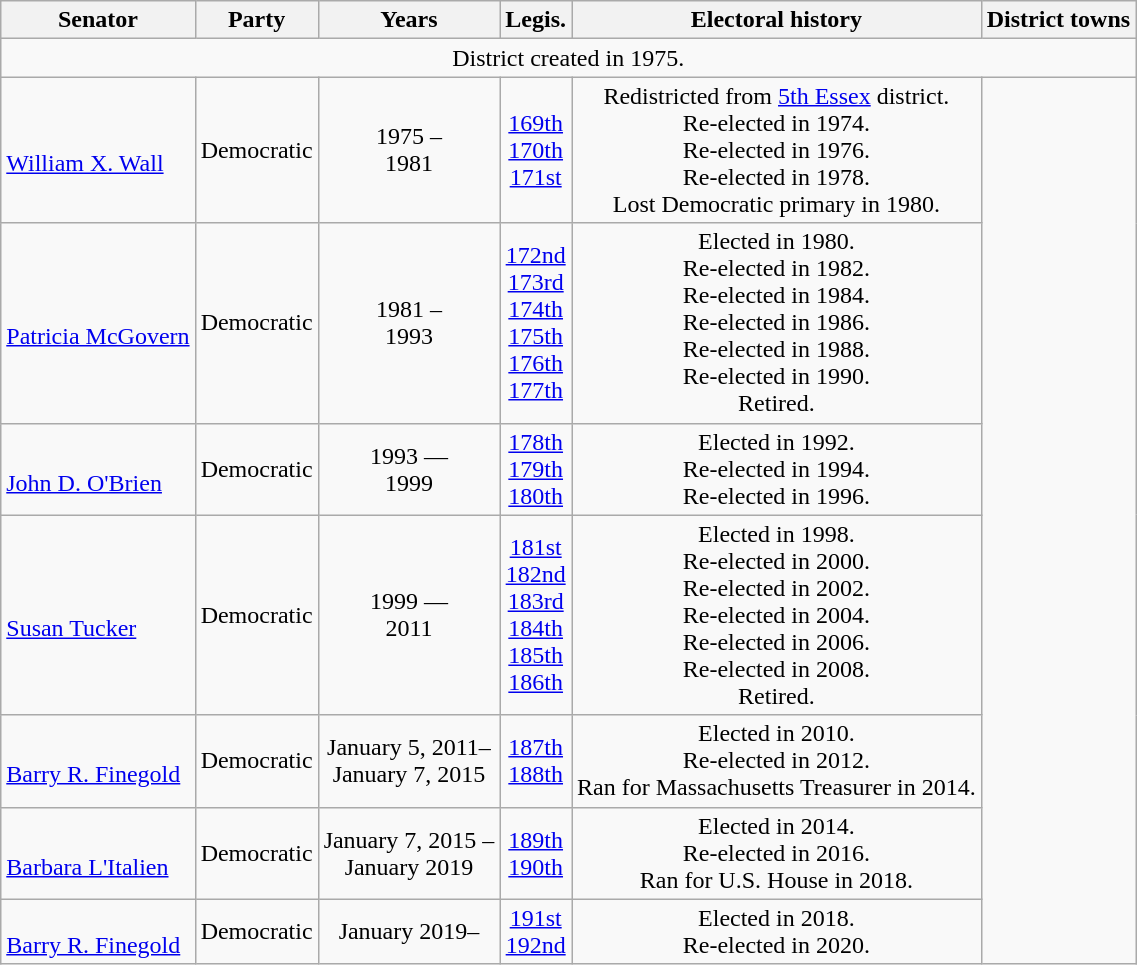<table class=wikitable style="text-align:center">
<tr>
<th>Senator</th>
<th>Party</th>
<th>Years</th>
<th>Legis.</th>
<th>Electoral history</th>
<th>District towns</th>
</tr>
<tr>
<td colspan=6>District created in 1975.</td>
</tr>
<tr>
<td align=left nowrap><br><a href='#'>William X. Wall</a></td>
<td>Democratic</td>
<td>1975 –<br>1981</td>
<td><a href='#'>169th</a><br><a href='#'>170th</a><br><a href='#'>171st</a></td>
<td>Redistricted from <a href='#'>5th Essex</a> district.<br>Re-elected in 1974.<br>Re-elected in 1976.<br>Re-elected in 1978.<br>Lost Democratic primary in 1980.</td>
</tr>
<tr>
<td align=left nowrap><br><a href='#'>Patricia McGovern</a></td>
<td>Democratic</td>
<td>1981 –<br>1993</td>
<td><a href='#'>172nd</a><br><a href='#'>173rd</a><br><a href='#'>174th</a><br><a href='#'>175th</a><br><a href='#'>176th</a><br><a href='#'>177th</a></td>
<td>Elected in 1980.<br>Re-elected in 1982.<br>Re-elected in 1984.<br>Re-elected in 1986.<br>Re-elected in 1988.<br>Re-elected in 1990.<br>Retired.</td>
</tr>
<tr>
<td align=left nowrap><br><a href='#'>John D. O'Brien</a></td>
<td>Democratic</td>
<td>1993 —<br>1999</td>
<td><a href='#'>178th</a><br><a href='#'>179th</a><br><a href='#'>180th</a></td>
<td>Elected in 1992.<br>Re-elected in 1994.<br>Re-elected in 1996.</td>
</tr>
<tr>
<td align=left nowrap><br><a href='#'>Susan Tucker</a></td>
<td>Democratic</td>
<td>1999 —<br>2011</td>
<td><a href='#'>181st</a><br><a href='#'>182nd</a><br><a href='#'>183rd</a><br><a href='#'>184th</a><br><a href='#'>185th</a><br><a href='#'>186th</a></td>
<td>Elected in 1998.<br>Re-elected in 2000.<br>Re-elected in 2002.<br>Re-elected in 2004.<br>Re-elected in 2006.<br>Re-elected in 2008.<br>Retired.</td>
</tr>
<tr>
<td align=left nowrap><br><a href='#'>Barry R. Finegold</a></td>
<td>Democratic</td>
<td>January 5, 2011–<br>January 7, 2015</td>
<td><a href='#'>187th</a><br><a href='#'>188th</a></td>
<td>Elected in 2010.<br>Re-elected in 2012.<br>Ran for Massachusetts Treasurer in 2014.</td>
</tr>
<tr>
<td align=left nowrap><br><a href='#'>Barbara L'Italien</a></td>
<td>Democratic</td>
<td>January 7, 2015 –<br>January 2019</td>
<td><a href='#'>189th</a><br><a href='#'>190th</a></td>
<td>Elected in 2014.<br>Re-elected in 2016.<br>Ran for U.S. House in 2018.</td>
</tr>
<tr>
<td align=left nowrap><br><a href='#'>Barry R. Finegold</a></td>
<td>Democratic</td>
<td>January 2019–<br></td>
<td><a href='#'>191st</a><br><a href='#'>192nd</a></td>
<td>Elected in 2018.<br>Re-elected in 2020.</td>
</tr>
</table>
